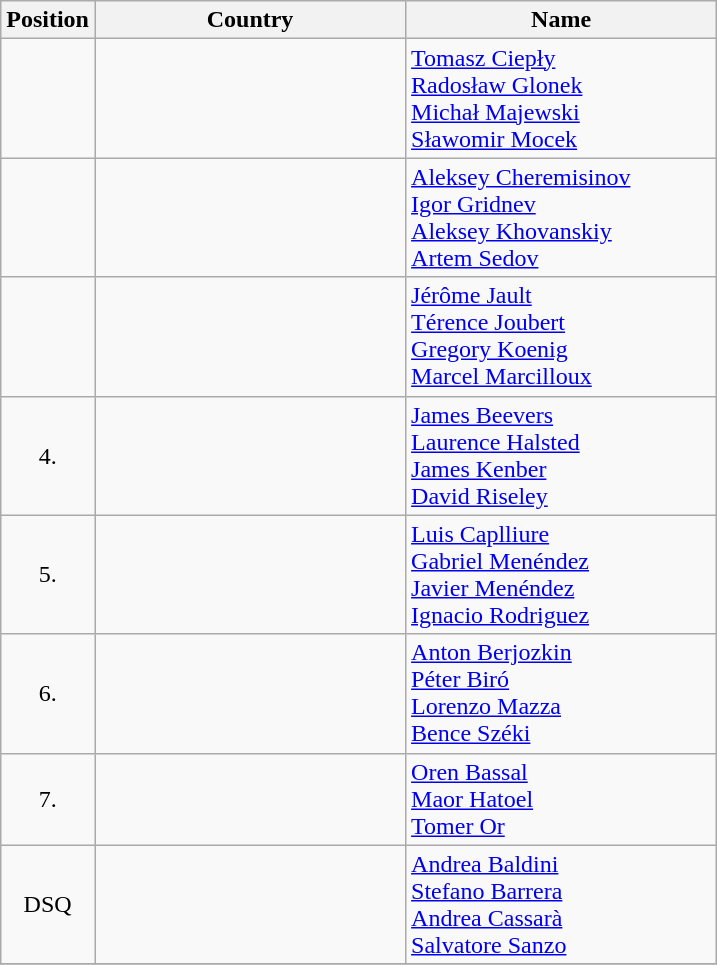<table class="wikitable">
<tr>
<th width="10">Position</th>
<th width="200">Country</th>
<th width="200">Name</th>
</tr>
<tr>
<td align="center"></td>
<td></td>
<td><a href='#'>Tomasz Ciepły</a><br><a href='#'>Radosław Glonek</a><br><a href='#'>Michał Majewski</a><br><a href='#'>Sławomir Mocek</a></td>
</tr>
<tr>
<td align="center"></td>
<td></td>
<td><a href='#'>Aleksey Cheremisinov</a><br><a href='#'>Igor Gridnev</a><br><a href='#'>Aleksey Khovanskiy</a><br><a href='#'>Artem Sedov</a></td>
</tr>
<tr>
<td align="center"></td>
<td></td>
<td><a href='#'>Jérôme Jault</a><br><a href='#'>Térence Joubert</a><br><a href='#'>Gregory Koenig</a><br><a href='#'>Marcel Marcilloux</a></td>
</tr>
<tr>
<td align="center">4.</td>
<td></td>
<td><a href='#'>James Beevers</a><br><a href='#'>Laurence Halsted</a><br><a href='#'>James Kenber</a><br><a href='#'>David Riseley</a></td>
</tr>
<tr>
<td align="center">5.</td>
<td></td>
<td><a href='#'>Luis Caplliure</a><br><a href='#'>Gabriel Menéndez</a><br><a href='#'>Javier Menéndez</a><br><a href='#'>Ignacio Rodriguez</a></td>
</tr>
<tr>
<td align="center">6.</td>
<td></td>
<td><a href='#'>Anton Berjozkin</a><br><a href='#'>Péter Biró</a><br><a href='#'>Lorenzo Mazza</a><br><a href='#'>Bence Széki</a></td>
</tr>
<tr>
<td align="center">7.</td>
<td></td>
<td><a href='#'>Oren Bassal</a><br><a href='#'>Maor Hatoel</a> <br><a href='#'>Tomer Or</a></td>
</tr>
<tr>
<td align="center">DSQ</td>
<td></td>
<td><a href='#'>Andrea Baldini</a><br><a href='#'>Stefano Barrera</a><br><a href='#'>Andrea Cassarà</a><br><a href='#'>Salvatore Sanzo</a></td>
</tr>
<tr>
</tr>
</table>
